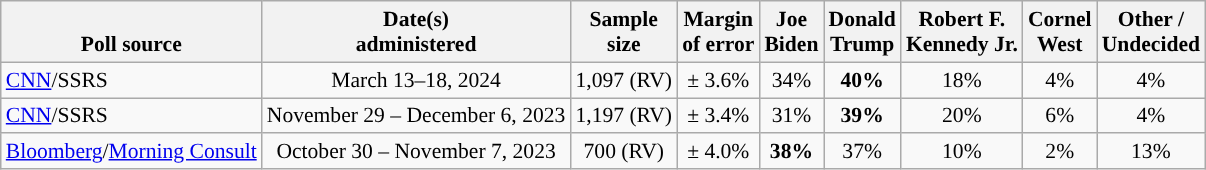<table class="wikitable sortable mw-datatable" style="font-size:90%;text-align:center;line-height:17px">
<tr style="vertical-align:bottom">
<th>Poll source</th>
<th>Date(s)<br>administered</th>
<th>Sample<br>size</th>
<th>Margin<br>of error</th>
<th class="unsortable">Joe<br>Biden<br></th>
<th class="unsortable">Donald<br>Trump<br></th>
<th class="unsortable">Robert F.<br>Kennedy Jr.<br></th>
<th class="unsortable">Cornel<br>West<br></th>
<th class="unsortable">Other /<br>Undecided</th>
</tr>
<tr>
<td style="text-align:left;"><a href='#'>CNN</a>/SSRS</td>
<td data-sort-value="2024-03-22">March 13–18, 2024</td>
<td>1,097 (RV)</td>
<td>± 3.6%</td>
<td>34%</td>
<td style="background-color:"><strong>40%</strong></td>
<td>18%</td>
<td>4%</td>
<td>4%</td>
</tr>
<tr>
<td style="text-align:left;"><a href='#'>CNN</a>/SSRS</td>
<td data-sort-value="2023-12-11">November 29 – December 6, 2023</td>
<td>1,197 (RV)</td>
<td>± 3.4%</td>
<td>31%</td>
<td style="background-color:"><strong>39%</strong></td>
<td>20%</td>
<td>6%</td>
<td>4%</td>
</tr>
<tr>
<td style="text-align:left;"><a href='#'>Bloomberg</a>/<a href='#'>Morning Consult</a></td>
<td data-sort-value="2023-11-09">October 30 – November 7, 2023</td>
<td>700 (RV)</td>
<td>± 4.0%</td>
<td style="color:black;background-color:"><strong>38%</strong></td>
<td>37%</td>
<td>10%</td>
<td>2%</td>
<td>13%</td>
</tr>
</table>
